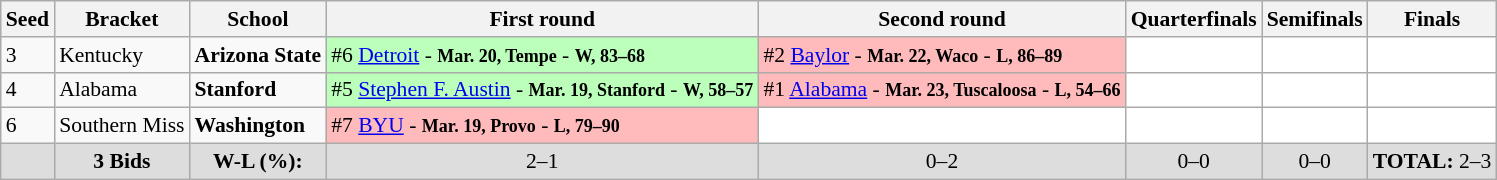<table class="sortable wikitable" style="white-space:nowrap; font-size:90%;">
<tr>
<th>Seed</th>
<th>Bracket</th>
<th>School</th>
<th>First round</th>
<th>Second round</th>
<th>Quarterfinals</th>
<th>Semifinals</th>
<th>Finals</th>
</tr>
<tr>
<td>3</td>
<td>Kentucky</td>
<td><strong>Arizona State</strong></td>
<td style="background:#bfb;">#6 <a href='#'>Detroit</a> - <strong><small>Mar. 20, Tempe</small></strong> - <strong><small>W, 83–68</small></strong></td>
<td style="background:#fbb;">#2 <a href='#'>Baylor</a> - <strong><small>Mar. 22, Waco</small></strong> - <strong><small>L, 86–89</small></strong></td>
<td style="background:#fff;"></td>
<td style="background:#fff;"></td>
<td style="background:#fff;"></td>
</tr>
<tr>
<td>4</td>
<td>Alabama</td>
<td><strong>Stanford</strong></td>
<td style="background:#bfb;">#5 <a href='#'>Stephen F. Austin</a> - <strong><small>Mar. 19, Stanford</small></strong> - <strong><small>W, 58–57</small></strong></td>
<td style="background:#fbb;">#1 <a href='#'>Alabama</a> - <strong><small>Mar. 23, Tuscaloosa</small></strong> - <strong><small>L, 54–66</small></strong></td>
<td style="background:#fff;"></td>
<td style="background:#fff;"></td>
<td style="background:#fff;"></td>
</tr>
<tr>
<td>6</td>
<td>Southern Miss</td>
<td><strong>Washington</strong></td>
<td style="background:#fbb;">#7 <a href='#'>BYU</a> - <strong><small>Mar. 19, Provo</small></strong> - <strong><small>L, 79–90</small></strong></td>
<td style="background:#fff;"></td>
<td style="background:#fff;"></td>
<td style="background:#fff;"></td>
<td style="background:#fff;"></td>
</tr>
<tr class="sortbottom"  style="text-align:center; background:#ddd;">
<td></td>
<td><strong>3 Bids</strong></td>
<td><strong>W-L (%):</strong></td>
<td>2–1 </td>
<td>0–2 </td>
<td>0–0 </td>
<td>0–0 </td>
<td><strong>TOTAL:</strong> 2–3 </td>
</tr>
</table>
